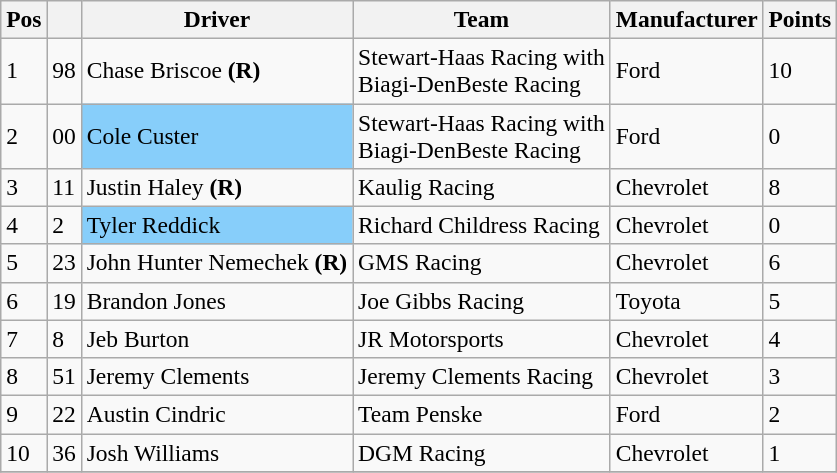<table class="wikitable" style="font-size:98%">
<tr>
<th>Pos</th>
<th></th>
<th>Driver</th>
<th>Team</th>
<th>Manufacturer</th>
<th>Points</th>
</tr>
<tr>
<td>1</td>
<td>98</td>
<td>Chase Briscoe <strong>(R)</strong></td>
<td>Stewart-Haas Racing with <br> Biagi-DenBeste Racing</td>
<td>Ford</td>
<td>10</td>
</tr>
<tr>
<td>2</td>
<td>00</td>
<td style="text-align:left;background:#87CEFA">Cole Custer</td>
<td>Stewart-Haas Racing with <br> Biagi-DenBeste Racing</td>
<td>Ford</td>
<td>0</td>
</tr>
<tr>
<td>3</td>
<td>11</td>
<td>Justin Haley <strong>(R)</strong></td>
<td>Kaulig Racing</td>
<td>Chevrolet</td>
<td>8</td>
</tr>
<tr>
<td>4</td>
<td>2</td>
<td style="text-align:left;background:#87CEFA">Tyler Reddick</td>
<td>Richard Childress Racing</td>
<td>Chevrolet</td>
<td>0</td>
</tr>
<tr>
<td>5</td>
<td>23</td>
<td>John Hunter Nemechek <strong>(R)</strong></td>
<td>GMS Racing</td>
<td>Chevrolet</td>
<td>6</td>
</tr>
<tr>
<td>6</td>
<td>19</td>
<td>Brandon Jones</td>
<td>Joe Gibbs Racing</td>
<td>Toyota</td>
<td>5</td>
</tr>
<tr>
<td>7</td>
<td>8</td>
<td>Jeb Burton</td>
<td>JR Motorsports</td>
<td>Chevrolet</td>
<td>4</td>
</tr>
<tr>
<td>8</td>
<td>51</td>
<td>Jeremy Clements</td>
<td>Jeremy Clements Racing</td>
<td>Chevrolet</td>
<td>3</td>
</tr>
<tr>
<td>9</td>
<td>22</td>
<td>Austin Cindric</td>
<td>Team Penske</td>
<td>Ford</td>
<td>2</td>
</tr>
<tr>
<td>10</td>
<td>36</td>
<td>Josh Williams</td>
<td>DGM Racing</td>
<td>Chevrolet</td>
<td>1</td>
</tr>
<tr>
</tr>
</table>
